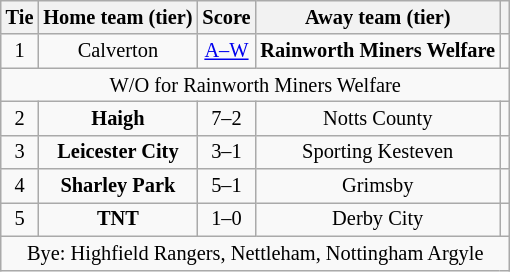<table class="wikitable" style="text-align:center; font-size:85%">
<tr>
<th>Tie</th>
<th>Home team (tier)</th>
<th>Score</th>
<th>Away team (tier)</th>
<th></th>
</tr>
<tr>
<td align="center">1</td>
<td>Calverton</td>
<td align="center"><a href='#'>A–W</a></td>
<td><strong>Rainworth Miners Welfare</strong></td>
<td></td>
</tr>
<tr>
<td colspan="5" align="center">W/O for Rainworth Miners Welfare</td>
</tr>
<tr>
<td align="center">2</td>
<td><strong>Haigh</strong></td>
<td align="center">7–2</td>
<td>Notts County</td>
<td></td>
</tr>
<tr>
<td align="center">3</td>
<td><strong>Leicester City</strong></td>
<td align="center">3–1</td>
<td>Sporting Kesteven</td>
<td></td>
</tr>
<tr>
<td align="center">4</td>
<td><strong>Sharley Park</strong></td>
<td align="center">5–1</td>
<td>Grimsby</td>
<td></td>
</tr>
<tr>
<td align="center">5</td>
<td><strong>TNT</strong></td>
<td align="center">1–0</td>
<td>Derby City</td>
<td></td>
</tr>
<tr>
<td colspan="5" align="center">Bye: Highfield Rangers, Nettleham, Nottingham Argyle</td>
</tr>
</table>
